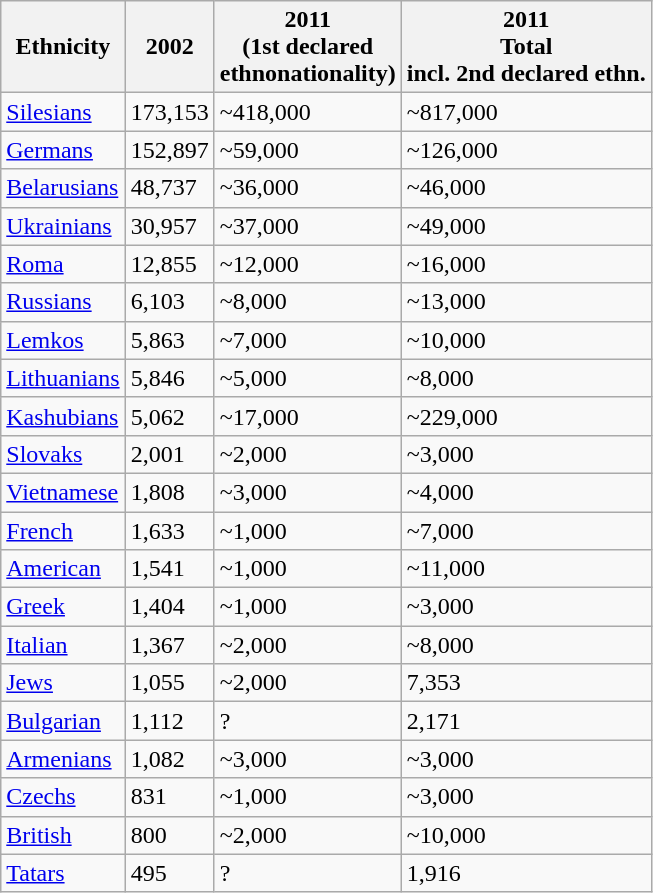<table class="wikitable">
<tr>
<th>Ethnicity</th>
<th>2002</th>
<th>2011<br>(1st declared<br>ethnonationality)</th>
<th>2011<br>Total<br>incl. 2nd declared ethn.</th>
</tr>
<tr>
<td><a href='#'>Silesians</a></td>
<td>173,153</td>
<td>~418,000</td>
<td>~817,000</td>
</tr>
<tr>
<td><a href='#'>Germans</a></td>
<td>152,897</td>
<td>~59,000</td>
<td>~126,000</td>
</tr>
<tr>
<td><a href='#'>Belarusians</a></td>
<td>48,737</td>
<td>~36,000</td>
<td>~46,000</td>
</tr>
<tr>
<td><a href='#'>Ukrainians</a></td>
<td>30,957</td>
<td>~37,000</td>
<td>~49,000</td>
</tr>
<tr>
<td><a href='#'>Roma</a></td>
<td>12,855</td>
<td>~12,000</td>
<td>~16,000</td>
</tr>
<tr>
<td><a href='#'>Russians</a></td>
<td>6,103</td>
<td>~8,000</td>
<td>~13,000</td>
</tr>
<tr>
<td><a href='#'>Lemkos</a></td>
<td>5,863</td>
<td>~7,000</td>
<td>~10,000</td>
</tr>
<tr>
<td><a href='#'>Lithuanians</a></td>
<td>5,846</td>
<td>~5,000</td>
<td>~8,000</td>
</tr>
<tr>
<td><a href='#'>Kashubians</a></td>
<td>5,062</td>
<td>~17,000</td>
<td>~229,000</td>
</tr>
<tr>
<td><a href='#'>Slovaks</a></td>
<td>2,001</td>
<td>~2,000</td>
<td>~3,000</td>
</tr>
<tr>
<td><a href='#'>Vietnamese</a></td>
<td>1,808</td>
<td>~3,000</td>
<td>~4,000</td>
</tr>
<tr>
<td><a href='#'>French</a></td>
<td>1,633</td>
<td>~1,000</td>
<td>~7,000</td>
</tr>
<tr>
<td><a href='#'>American</a></td>
<td>1,541</td>
<td>~1,000</td>
<td>~11,000</td>
</tr>
<tr>
<td><a href='#'>Greek</a></td>
<td>1,404</td>
<td>~1,000</td>
<td>~3,000</td>
</tr>
<tr>
<td><a href='#'>Italian</a></td>
<td>1,367</td>
<td>~2,000</td>
<td>~8,000</td>
</tr>
<tr>
<td><a href='#'>Jews</a></td>
<td>1,055</td>
<td>~2,000</td>
<td>7,353 </td>
</tr>
<tr>
<td><a href='#'>Bulgarian</a></td>
<td>1,112</td>
<td>?</td>
<td>2,171</td>
</tr>
<tr>
<td><a href='#'>Armenians</a></td>
<td>1,082</td>
<td>~3,000</td>
<td>~3,000</td>
</tr>
<tr>
<td><a href='#'>Czechs</a></td>
<td>831</td>
<td>~1,000</td>
<td>~3,000</td>
</tr>
<tr>
<td><a href='#'>British</a></td>
<td>800</td>
<td>~2,000</td>
<td>~10,000</td>
</tr>
<tr>
<td><a href='#'>Tatars</a></td>
<td>495</td>
<td>?</td>
<td>1,916</td>
</tr>
</table>
